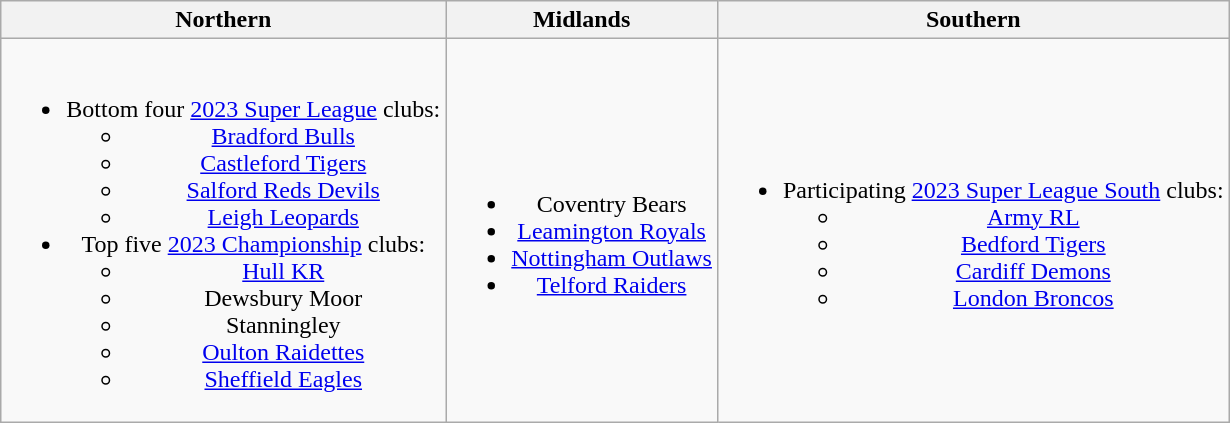<table class="wikitable" style="text-align: center;">
<tr>
<th>Northern</th>
<th>Midlands</th>
<th>Southern</th>
</tr>
<tr>
<td><br><ul><li>Bottom four <a href='#'>2023 Super League</a> clubs:<ul><li> <a href='#'>Bradford Bulls</a></li><li> <a href='#'>Castleford Tigers</a></li><li> <a href='#'>Salford Reds Devils</a></li><li> <a href='#'>Leigh Leopards</a></li></ul></li><li>Top five <a href='#'>2023 Championship</a> clubs:<ul><li> <a href='#'>Hull KR</a></li><li> Dewsbury Moor</li><li> Stanningley</li><li> <a href='#'>Oulton Raidettes</a></li><li> <a href='#'>Sheffield Eagles</a></li></ul></li></ul></td>
<td><br><ul><li>Coventry Bears</li><li><a href='#'>Leamington Royals</a></li><li><a href='#'>Nottingham Outlaws</a></li><li><a href='#'>Telford Raiders</a></li></ul></td>
<td><br><ul><li>Participating <a href='#'>2023 Super League South</a> clubs:<ul><li> <a href='#'>Army RL</a></li><li> <a href='#'>Bedford Tigers</a></li><li> <a href='#'>Cardiff Demons</a></li><li> <a href='#'>London Broncos</a></li></ul></li></ul></td>
</tr>
</table>
